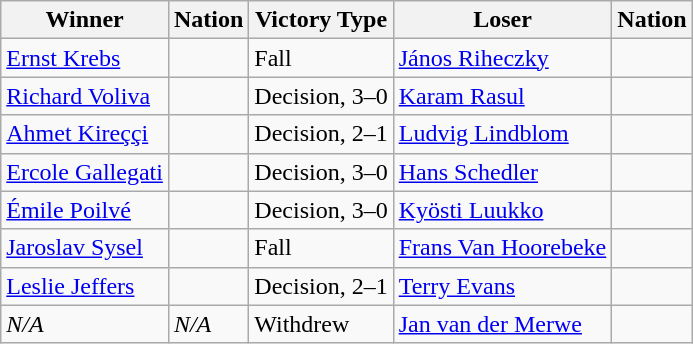<table class="wikitable sortable" style="text-align:left;">
<tr>
<th>Winner</th>
<th>Nation</th>
<th>Victory Type</th>
<th>Loser</th>
<th>Nation</th>
</tr>
<tr>
<td><a href='#'>Ernst Krebs</a></td>
<td></td>
<td>Fall</td>
<td><a href='#'>János Riheczky</a></td>
<td></td>
</tr>
<tr>
<td><a href='#'>Richard Voliva</a></td>
<td></td>
<td>Decision, 3–0</td>
<td><a href='#'>Karam Rasul</a></td>
<td></td>
</tr>
<tr>
<td><a href='#'>Ahmet Kireççi</a></td>
<td></td>
<td>Decision, 2–1</td>
<td><a href='#'>Ludvig Lindblom</a></td>
<td></td>
</tr>
<tr>
<td><a href='#'>Ercole Gallegati</a></td>
<td></td>
<td>Decision, 3–0</td>
<td><a href='#'>Hans Schedler</a></td>
<td></td>
</tr>
<tr>
<td><a href='#'>Émile Poilvé</a></td>
<td></td>
<td>Decision, 3–0</td>
<td><a href='#'>Kyösti Luukko</a></td>
<td></td>
</tr>
<tr>
<td><a href='#'>Jaroslav Sysel</a></td>
<td></td>
<td>Fall</td>
<td><a href='#'>Frans Van Hoorebeke</a></td>
<td></td>
</tr>
<tr>
<td><a href='#'>Leslie Jeffers</a></td>
<td></td>
<td>Decision, 2–1</td>
<td><a href='#'>Terry Evans</a></td>
<td></td>
</tr>
<tr>
<td><em>N/A</em></td>
<td><em>N/A</em></td>
<td>Withdrew</td>
<td><a href='#'>Jan van der Merwe</a></td>
<td></td>
</tr>
</table>
